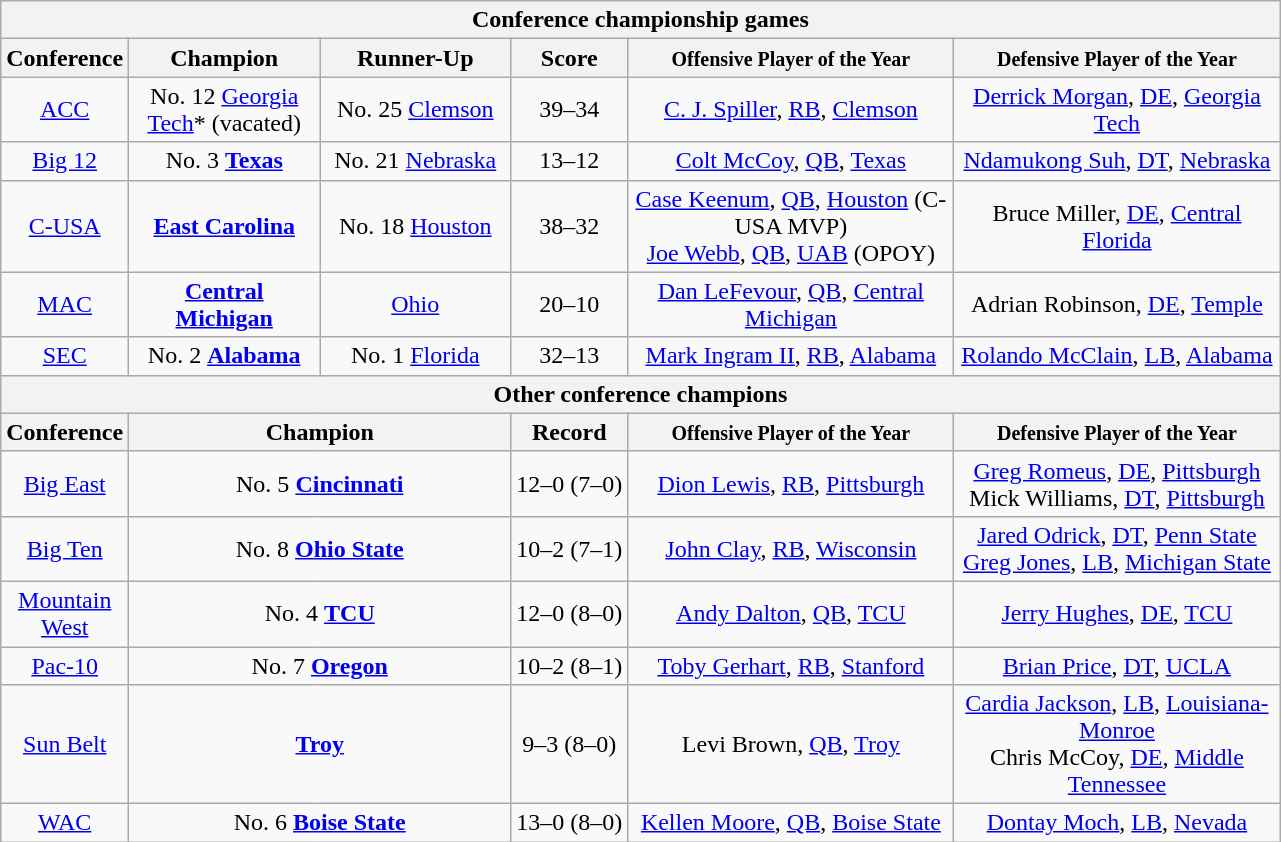<table class="wikitable" style="text-align:center;">
<tr>
<th colspan="6">Conference championship games</th>
</tr>
<tr>
<th style="width:60px">Conference</th>
<th style="width:120px">Champion</th>
<th style="width:120px">Runner-Up</th>
<th style="width:60">Score</th>
<th style="width:210px"><small>Offensive Player of the Year</small></th>
<th style="width:210px"><small>Defensive Player of the Year</small></th>
</tr>
<tr>
<td><a href='#'>ACC</a></td>
<td>No. 12 <a href='#'>Georgia Tech</a>* (vacated)</td>
<td>No. 25 <a href='#'>Clemson</a></td>
<td>39–34</td>
<td><a href='#'>C. J. Spiller</a>, <a href='#'>RB</a>, <a href='#'>Clemson</a></td>
<td><a href='#'>Derrick Morgan</a>, <a href='#'>DE</a>, <a href='#'>Georgia Tech</a></td>
</tr>
<tr>
<td><a href='#'>Big 12</a></td>
<td>No. 3 <a href='#'><strong>Texas</strong></a></td>
<td>No. 21 <a href='#'>Nebraska</a></td>
<td>13–12</td>
<td><a href='#'>Colt McCoy</a>, <a href='#'>QB</a>, <a href='#'>Texas</a></td>
<td><a href='#'>Ndamukong Suh</a>, <a href='#'>DT</a>, <a href='#'>Nebraska</a></td>
</tr>
<tr>
<td><a href='#'>C-USA</a></td>
<td><a href='#'><strong>East Carolina</strong></a></td>
<td>No. 18 <a href='#'>Houston</a></td>
<td>38–32</td>
<td><a href='#'>Case Keenum</a>, <a href='#'>QB</a>, <a href='#'>Houston</a> (C-USA MVP)<br><a href='#'>Joe Webb</a>, <a href='#'>QB</a>, <a href='#'>UAB</a> (OPOY)</td>
<td>Bruce Miller, <a href='#'>DE</a>, <a href='#'>Central Florida</a></td>
</tr>
<tr>
<td><a href='#'>MAC</a></td>
<td><a href='#'><strong>Central Michigan</strong></a></td>
<td><a href='#'>Ohio</a></td>
<td>20–10</td>
<td><a href='#'>Dan LeFevour</a>, <a href='#'>QB</a>, <a href='#'>Central Michigan</a></td>
<td>Adrian Robinson, <a href='#'>DE</a>, <a href='#'>Temple</a></td>
</tr>
<tr>
<td><a href='#'>SEC</a></td>
<td>No. 2 <a href='#'><strong>Alabama</strong></a></td>
<td>No. 1 <a href='#'>Florida</a></td>
<td>32–13</td>
<td><a href='#'>Mark Ingram II</a>, <a href='#'>RB</a>, <a href='#'>Alabama</a></td>
<td><a href='#'>Rolando McClain</a>, <a href='#'>LB</a>, <a href='#'>Alabama</a></td>
</tr>
<tr>
<th colspan="6">Other conference champions</th>
</tr>
<tr>
<th>Conference</th>
<th colspan="2">Champion</th>
<th>Record</th>
<th><small>Offensive Player of the Year</small></th>
<th><small>Defensive Player of the Year</small></th>
</tr>
<tr>
<td><a href='#'>Big East</a></td>
<td colspan="2">No. 5 <a href='#'><strong>Cincinnati</strong></a></td>
<td>12–0 (7–0)</td>
<td><a href='#'>Dion Lewis</a>, <a href='#'>RB</a>, <a href='#'>Pittsburgh</a></td>
<td><a href='#'>Greg Romeus</a>, <a href='#'>DE</a>, <a href='#'>Pittsburgh</a><br>Mick Williams, <a href='#'>DT</a>, <a href='#'>Pittsburgh</a></td>
</tr>
<tr>
<td><a href='#'>Big Ten</a></td>
<td colspan="2">No. 8 <a href='#'><strong>Ohio State</strong></a></td>
<td>10–2 (7–1)</td>
<td><a href='#'>John Clay</a>, <a href='#'>RB</a>, <a href='#'>Wisconsin</a></td>
<td><a href='#'>Jared Odrick</a>, <a href='#'>DT</a>, <a href='#'>Penn State</a><br><a href='#'>Greg Jones</a>, <a href='#'>LB</a>, <a href='#'>Michigan State</a></td>
</tr>
<tr>
<td><a href='#'>Mountain West</a></td>
<td colspan="2">No. 4 <a href='#'><strong>TCU</strong></a></td>
<td>12–0 (8–0)</td>
<td><a href='#'>Andy Dalton</a>, <a href='#'>QB</a>, <a href='#'>TCU</a></td>
<td><a href='#'>Jerry Hughes</a>, <a href='#'>DE</a>, <a href='#'>TCU</a></td>
</tr>
<tr>
<td><a href='#'>Pac-10</a></td>
<td colspan="2">No. 7 <a href='#'><strong>Oregon</strong></a></td>
<td>10–2 (8–1)</td>
<td><a href='#'>Toby Gerhart</a>, <a href='#'>RB</a>, <a href='#'>Stanford</a></td>
<td><a href='#'>Brian Price</a>, <a href='#'>DT</a>, <a href='#'>UCLA</a></td>
</tr>
<tr>
<td><a href='#'>Sun Belt</a></td>
<td colspan="2"><a href='#'><strong>Troy</strong></a></td>
<td>9–3 (8–0)</td>
<td>Levi Brown, <a href='#'>QB</a>, <a href='#'>Troy</a></td>
<td><a href='#'>Cardia Jackson</a>, <a href='#'>LB</a>, <a href='#'>Louisiana-Monroe</a><br>Chris McCoy, <a href='#'>DE</a>, <a href='#'>Middle Tennessee</a></td>
</tr>
<tr>
<td><a href='#'>WAC</a></td>
<td colspan="2">No. 6 <a href='#'><strong>Boise State</strong></a></td>
<td>13–0 (8–0)</td>
<td><a href='#'>Kellen Moore</a>, <a href='#'>QB</a>, <a href='#'>Boise State</a></td>
<td><a href='#'>Dontay Moch</a>, <a href='#'>LB</a>, <a href='#'>Nevada</a></td>
</tr>
</table>
